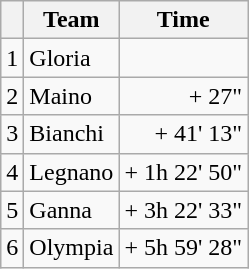<table class="wikitable">
<tr>
<th></th>
<th>Team</th>
<th>Time</th>
</tr>
<tr>
<td style="text-align:center">1</td>
<td>Gloria</td>
<td align="right"></td>
</tr>
<tr>
<td style="text-align:center">2</td>
<td>Maino</td>
<td align="right">+ 27"</td>
</tr>
<tr>
<td style="text-align:center">3</td>
<td>Bianchi</td>
<td align="right">+ 41' 13"</td>
</tr>
<tr>
<td style="text-align:center">4</td>
<td>Legnano</td>
<td align="right">+ 1h 22' 50"</td>
</tr>
<tr>
<td style="text-align:center">5</td>
<td>Ganna</td>
<td align="right">+ 3h 22' 33"</td>
</tr>
<tr>
<td style="text-align:center">6</td>
<td>Olympia</td>
<td align="right">+ 5h 59' 28"</td>
</tr>
</table>
